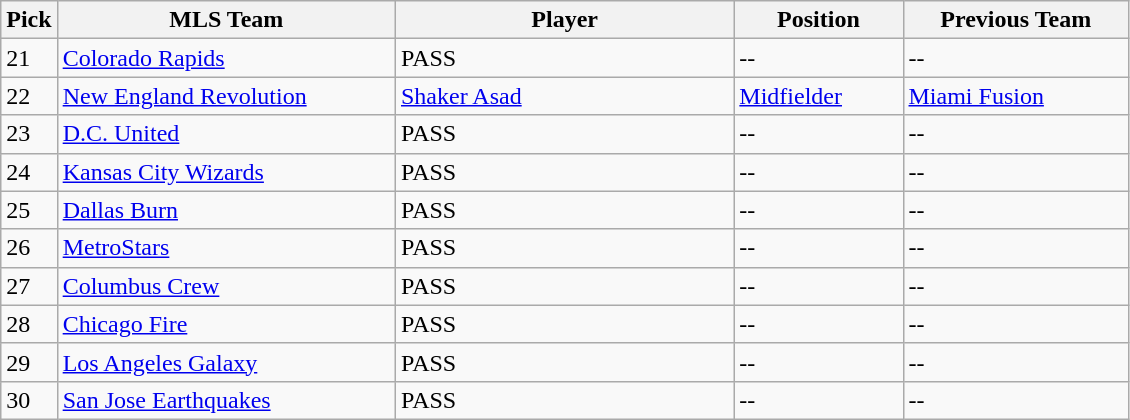<table class="wikitable">
<tr>
<th width="5%">Pick</th>
<th width="30%">MLS Team</th>
<th width="30%">Player</th>
<th width="15%">Position</th>
<th width="20%">Previous Team</th>
</tr>
<tr>
<td>21</td>
<td><a href='#'>Colorado Rapids</a></td>
<td>PASS</td>
<td>--</td>
<td>--</td>
</tr>
<tr>
<td>22</td>
<td><a href='#'>New England Revolution</a></td>
<td><a href='#'>Shaker Asad</a></td>
<td><a href='#'>Midfielder</a></td>
<td><a href='#'>Miami Fusion</a></td>
</tr>
<tr>
<td>23</td>
<td><a href='#'>D.C. United</a></td>
<td>PASS</td>
<td>--</td>
<td>--</td>
</tr>
<tr>
<td>24</td>
<td><a href='#'>Kansas City Wizards</a></td>
<td>PASS</td>
<td>--</td>
<td>--</td>
</tr>
<tr>
<td>25</td>
<td><a href='#'>Dallas Burn</a></td>
<td>PASS</td>
<td>--</td>
<td>--</td>
</tr>
<tr>
<td>26</td>
<td><a href='#'>MetroStars</a></td>
<td>PASS</td>
<td>--</td>
<td>--</td>
</tr>
<tr>
<td>27</td>
<td><a href='#'>Columbus Crew</a></td>
<td>PASS</td>
<td>--</td>
<td>--</td>
</tr>
<tr>
<td>28</td>
<td><a href='#'>Chicago Fire</a></td>
<td>PASS</td>
<td>--</td>
<td>--</td>
</tr>
<tr>
<td>29</td>
<td><a href='#'>Los Angeles Galaxy</a></td>
<td>PASS</td>
<td>--</td>
<td>--</td>
</tr>
<tr>
<td>30</td>
<td><a href='#'>San Jose Earthquakes</a></td>
<td>PASS</td>
<td>--</td>
<td>--</td>
</tr>
</table>
